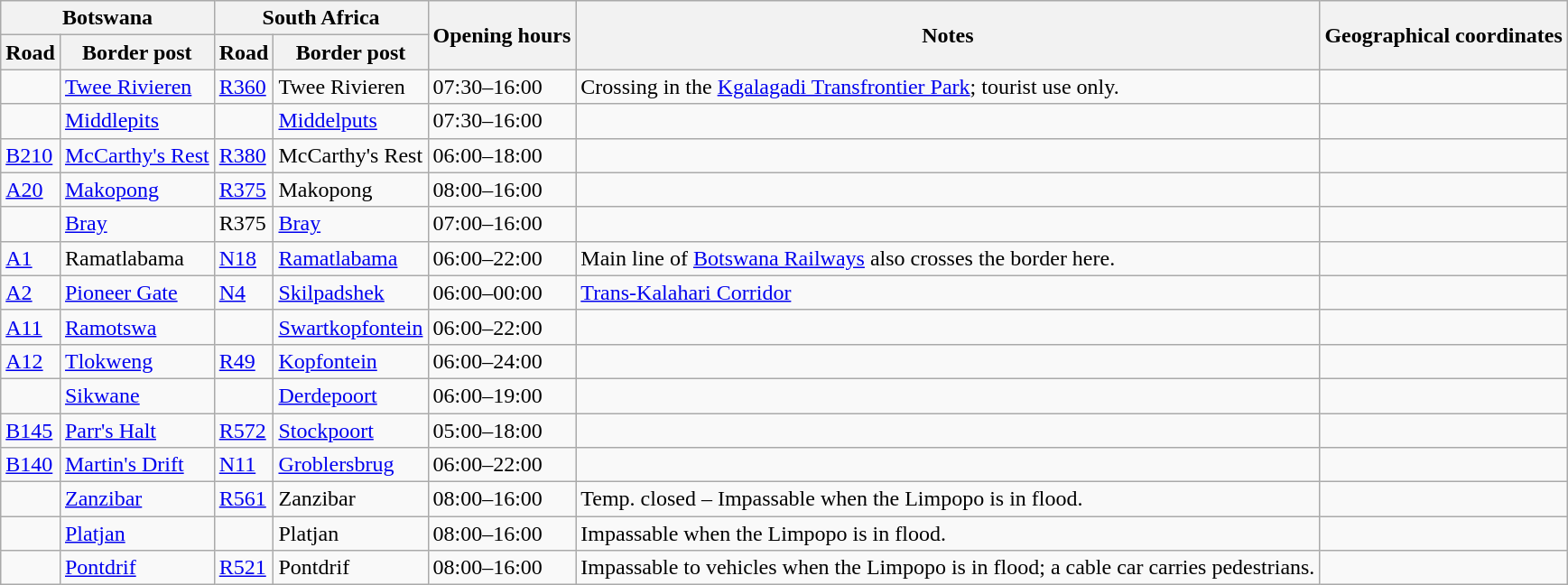<table class="wikitable">
<tr>
<th colspan="2">Botswana</th>
<th colspan="2">South Africa</th>
<th rowspan="2">Opening hours</th>
<th rowspan="2">Notes</th>
<th rowspan="2">Geographical coordinates</th>
</tr>
<tr>
<th>Road</th>
<th>Border post</th>
<th>Road</th>
<th>Border post</th>
</tr>
<tr>
<td> </td>
<td><a href='#'>Twee Rivieren</a></td>
<td><a href='#'>R360</a></td>
<td>Twee Rivieren</td>
<td>07:30–16:00</td>
<td>Crossing in the <a href='#'>Kgalagadi Transfrontier Park</a>; tourist use only.</td>
<td></td>
</tr>
<tr>
<td> </td>
<td><a href='#'>Middlepits</a></td>
<td> </td>
<td><a href='#'>Middelputs</a></td>
<td>07:30–16:00</td>
<td> </td>
<td></td>
</tr>
<tr>
<td><a href='#'>B210</a></td>
<td><a href='#'>McCarthy's Rest</a></td>
<td><a href='#'>R380</a></td>
<td>McCarthy's Rest</td>
<td>06:00–18:00</td>
<td> </td>
<td></td>
</tr>
<tr>
<td><a href='#'>A20</a></td>
<td><a href='#'>Makopong</a></td>
<td><a href='#'>R375</a></td>
<td>Makopong</td>
<td>08:00–16:00</td>
<td> </td>
<td></td>
</tr>
<tr>
<td> </td>
<td><a href='#'>Bray</a></td>
<td>R375</td>
<td><a href='#'>Bray</a></td>
<td>07:00–16:00</td>
<td> </td>
<td></td>
</tr>
<tr>
<td><a href='#'>A1</a></td>
<td>Ramatlabama</td>
<td><a href='#'>N18</a></td>
<td><a href='#'>Ramatlabama</a></td>
<td>06:00–22:00</td>
<td>Main line of <a href='#'>Botswana Railways</a> also crosses the border here.</td>
<td></td>
</tr>
<tr>
<td><a href='#'>A2</a></td>
<td><a href='#'>Pioneer Gate</a></td>
<td><a href='#'>N4</a></td>
<td><a href='#'>Skilpadshek</a></td>
<td>06:00–00:00</td>
<td><a href='#'>Trans-Kalahari Corridor</a></td>
<td></td>
</tr>
<tr>
<td><a href='#'>A11</a></td>
<td><a href='#'>Ramotswa</a></td>
<td> </td>
<td><a href='#'>Swartkopfontein</a></td>
<td>06:00–22:00</td>
<td> </td>
<td></td>
</tr>
<tr>
<td><a href='#'>A12</a></td>
<td><a href='#'>Tlokweng</a></td>
<td><a href='#'>R49</a></td>
<td><a href='#'>Kopfontein</a></td>
<td>06:00–24:00</td>
<td> </td>
<td></td>
</tr>
<tr>
<td> </td>
<td><a href='#'>Sikwane</a></td>
<td> </td>
<td><a href='#'>Derdepoort</a></td>
<td>06:00–19:00</td>
<td> </td>
<td></td>
</tr>
<tr>
<td><a href='#'>B145</a></td>
<td><a href='#'>Parr's Halt</a></td>
<td><a href='#'>R572</a></td>
<td><a href='#'>Stockpoort</a></td>
<td>05:00–18:00</td>
<td> </td>
<td></td>
</tr>
<tr>
<td><a href='#'>B140</a></td>
<td><a href='#'>Martin's Drift</a></td>
<td><a href='#'>N11</a></td>
<td><a href='#'>Groblersbrug</a></td>
<td>06:00–22:00</td>
<td> </td>
<td></td>
</tr>
<tr>
<td> </td>
<td><a href='#'>Zanzibar</a></td>
<td><a href='#'>R561</a></td>
<td>Zanzibar</td>
<td>08:00–16:00</td>
<td>Temp. closed – Impassable when the Limpopo is in flood.</td>
<td></td>
</tr>
<tr>
<td> </td>
<td><a href='#'>Platjan</a></td>
<td> </td>
<td>Platjan</td>
<td>08:00–16:00</td>
<td>Impassable when the Limpopo is in flood.</td>
<td></td>
</tr>
<tr>
<td> </td>
<td><a href='#'>Pontdrif</a></td>
<td><a href='#'>R521</a></td>
<td>Pontdrif</td>
<td>08:00–16:00</td>
<td>Impassable to vehicles when the Limpopo is in flood; a cable car carries pedestrians.</td>
<td></td>
</tr>
</table>
